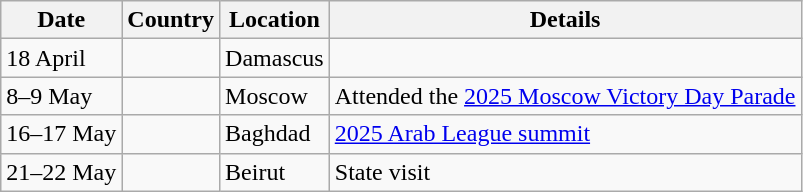<table class="wikitable">
<tr>
<th>Date</th>
<th>Country</th>
<th>Location</th>
<th>Details</th>
</tr>
<tr>
<td>18 April</td>
<td></td>
<td>Damascus</td>
<td></td>
</tr>
<tr>
<td>8–9 May</td>
<td></td>
<td>Moscow</td>
<td>Attended the <a href='#'>2025 Moscow Victory Day Parade</a></td>
</tr>
<tr>
<td>16–17 May</td>
<td></td>
<td>Baghdad</td>
<td><a href='#'>2025 Arab League summit</a></td>
</tr>
<tr>
<td>21–22 May</td>
<td></td>
<td>Beirut</td>
<td>State visit</td>
</tr>
</table>
